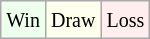<table class="wikitable">
<tr>
<td style="background:#efe;"><small>Win</small></td>
<td style="background:#ffe;"><small>Draw</small></td>
<td style="background:#fee;"><small>Loss</small></td>
</tr>
</table>
